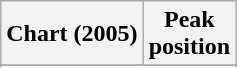<table class="wikitable sortable plainrowheaders" style="text-align:center">
<tr>
<th scope="col">Chart (2005)</th>
<th scope="col">Peak<br> position</th>
</tr>
<tr>
</tr>
<tr>
</tr>
<tr>
</tr>
<tr>
</tr>
</table>
